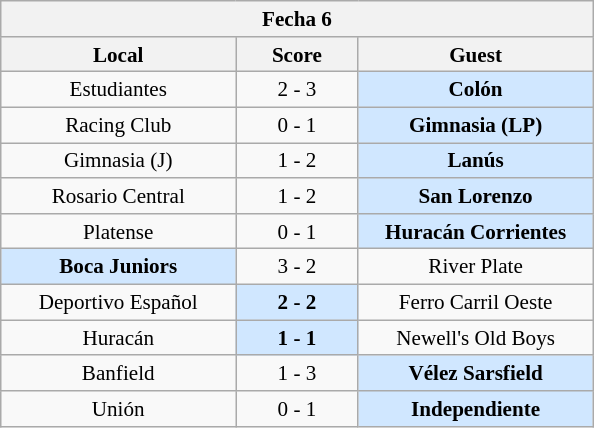<table class="wikitable nowrap" style="font-size:88%; float:left; margin-right:1em;">
<tr>
<th colspan=3 align=center>Fecha 6</th>
</tr>
<tr>
<th width="150">Local</th>
<th width="75">Score</th>
<th width="150">Guest</th>
</tr>
<tr align=center>
<td>Estudiantes</td>
<td>2 - 3</td>
<td bgcolor=#D0E7FF><strong>Colón</strong></td>
</tr>
<tr align=center>
<td>Racing Club</td>
<td>0 - 1</td>
<td bgcolor=#D0E7FF><strong>Gimnasia (LP)</strong></td>
</tr>
<tr align=center>
<td>Gimnasia (J)</td>
<td>1 - 2</td>
<td bgcolor=#D0E7FF><strong>Lanús</strong></td>
</tr>
<tr align=center>
<td>Rosario Central</td>
<td>1 - 2</td>
<td bgcolor=#D0E7FF><strong>San Lorenzo</strong></td>
</tr>
<tr align=center>
<td>Platense</td>
<td>0 - 1</td>
<td bgcolor=#D0E7FF><strong>Huracán Corrientes</strong></td>
</tr>
<tr align=center>
<td bgcolor=#D0E7FF><strong>Boca Juniors</strong></td>
<td>3 - 2</td>
<td>River Plate</td>
</tr>
<tr align=center>
<td>Deportivo Español</td>
<td bgcolor=#D0E7FF><strong>2 - 2</strong></td>
<td>Ferro Carril Oeste</td>
</tr>
<tr align=center>
<td>Huracán</td>
<td bgcolor=#D0E7FF><strong>1 - 1</strong></td>
<td>Newell's Old Boys</td>
</tr>
<tr align=center>
<td>Banfield</td>
<td>1 - 3</td>
<td bgcolor=#D0E7FF><strong>Vélez Sarsfield</strong></td>
</tr>
<tr align=center>
<td>Unión</td>
<td>0 - 1</td>
<td bgcolor=#D0E7FF><strong>Independiente</strong></td>
</tr>
</table>
